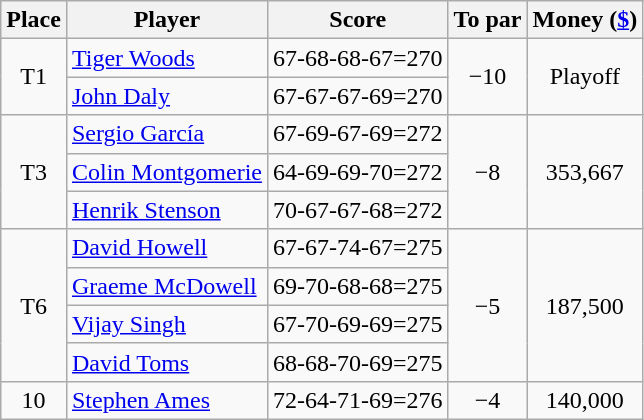<table class="wikitable">
<tr>
<th>Place</th>
<th>Player</th>
<th>Score</th>
<th>To par</th>
<th>Money (<a href='#'>$</a>)</th>
</tr>
<tr>
<td rowspan="2" align="center">T1</td>
<td> <a href='#'>Tiger Woods</a></td>
<td>67-68-68-67=270</td>
<td rowspan="2" align=center>−10</td>
<td rowspan="2" align="center">Playoff</td>
</tr>
<tr>
<td> <a href='#'>John Daly</a></td>
<td>67-67-67-69=270</td>
</tr>
<tr>
<td rowspan="3" align="center">T3</td>
<td> <a href='#'>Sergio García</a></td>
<td>67-69-67-69=272</td>
<td rowspan="3" align=center>−8</td>
<td rowspan="3" align="center">353,667</td>
</tr>
<tr>
<td> <a href='#'>Colin Montgomerie</a></td>
<td>64-69-69-70=272</td>
</tr>
<tr>
<td> <a href='#'>Henrik Stenson</a></td>
<td>70-67-67-68=272</td>
</tr>
<tr>
<td rowspan="4" align="center">T6</td>
<td> <a href='#'>David Howell</a></td>
<td>67-67-74-67=275</td>
<td rowspan="4" align=center>−5</td>
<td rowspan="4" align="center">187,500</td>
</tr>
<tr>
<td> <a href='#'>Graeme McDowell</a></td>
<td>69-70-68-68=275</td>
</tr>
<tr>
<td> <a href='#'>Vijay Singh</a></td>
<td>67-70-69-69=275</td>
</tr>
<tr>
<td> <a href='#'>David Toms</a></td>
<td>68-68-70-69=275</td>
</tr>
<tr>
<td align="center">10</td>
<td> <a href='#'>Stephen Ames</a></td>
<td>72-64-71-69=276</td>
<td align=center>−4</td>
<td align="center">140,000</td>
</tr>
</table>
